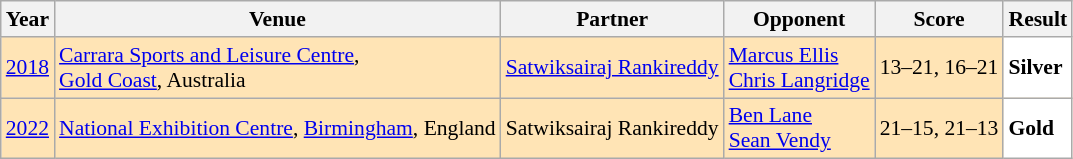<table class="sortable wikitable" style="font-size: 90%;">
<tr>
<th>Year</th>
<th>Venue</th>
<th>Partner</th>
<th>Opponent</th>
<th>Score</th>
<th>Result</th>
</tr>
<tr style="background:#FFE4B5">
<td align="center"><a href='#'>2018</a></td>
<td align="left"><a href='#'>Carrara Sports and Leisure Centre</a>,<br><a href='#'>Gold Coast</a>, Australia</td>
<td align="left"> <a href='#'>Satwiksairaj Rankireddy</a></td>
<td align="left"> <a href='#'>Marcus Ellis</a> <br>  <a href='#'>Chris Langridge</a></td>
<td align="left">13–21, 16–21</td>
<td style="text-align:left; background:white"> <strong>Silver</strong></td>
</tr>
<tr style="background:#FFE4B5">
<td align="center"><a href='#'>2022</a></td>
<td align="left"><a href='#'>National Exhibition Centre</a>, <a href='#'>Birmingham</a>, England</td>
<td align="left"> Satwiksairaj Rankireddy</td>
<td align="left"> <a href='#'>Ben Lane</a><br> <a href='#'>Sean Vendy</a></td>
<td align="left">21–15, 21–13</td>
<td style="text-align:left; background:white"> <strong>Gold</strong></td>
</tr>
</table>
